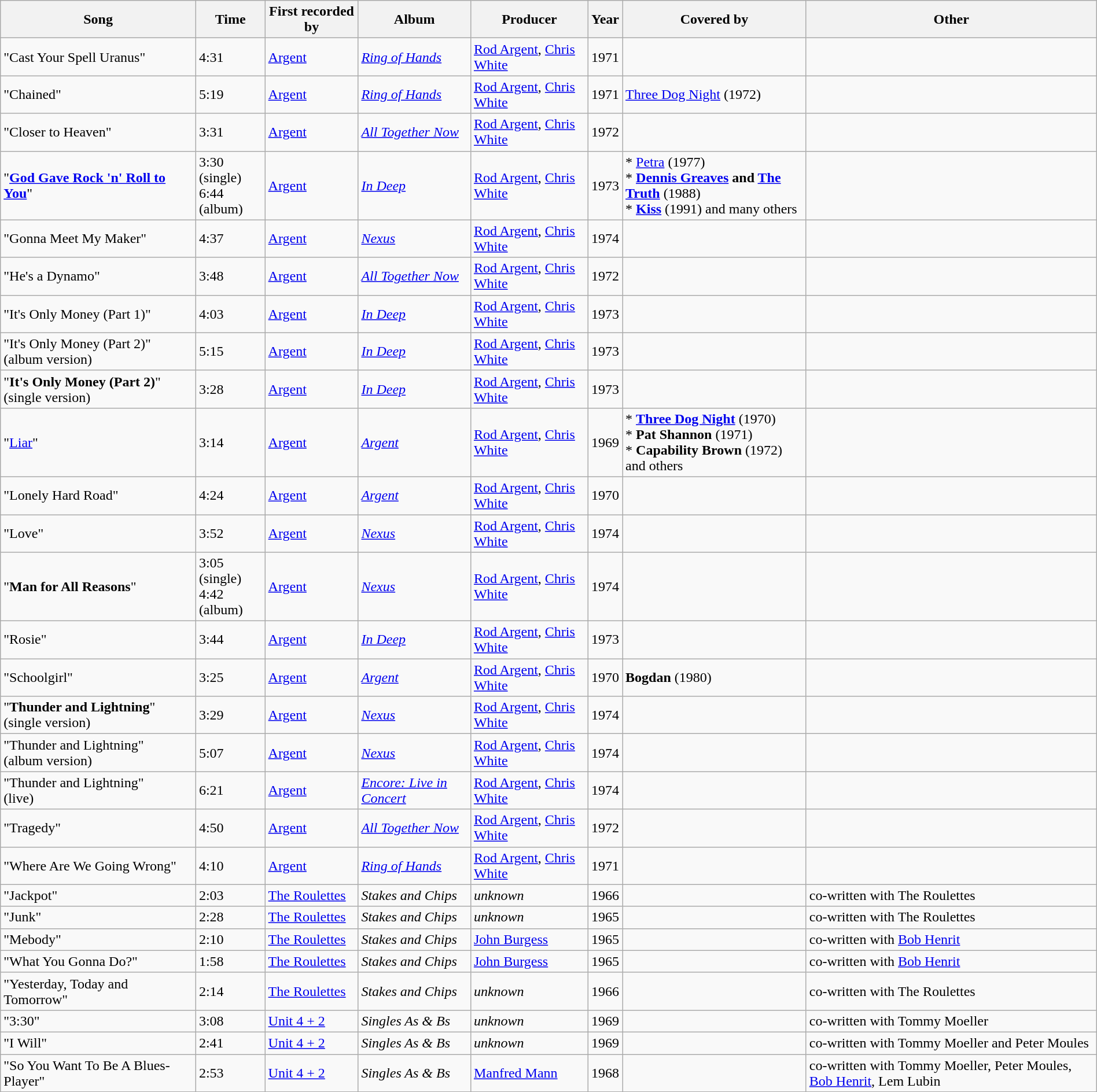<table class="wikitable sortable" style="margin:0.5em auto; clear: both; text-align: left; width:100%">
<tr>
<th>Song</th>
<th>Time</th>
<th>First recorded by</th>
<th>Album</th>
<th>Producer</th>
<th>Year</th>
<th>Covered by</th>
<th>Other</th>
</tr>
<tr>
<td>"Cast Your Spell Uranus"</td>
<td>4:31</td>
<td><a href='#'>Argent</a></td>
<td><em><a href='#'>Ring of Hands</a></em></td>
<td><a href='#'>Rod Argent</a>, <a href='#'>Chris White</a></td>
<td>1971</td>
<td></td>
<td></td>
</tr>
<tr>
<td>"Chained"</td>
<td>5:19</td>
<td><a href='#'>Argent</a></td>
<td><em><a href='#'>Ring of Hands</a></em></td>
<td><a href='#'>Rod Argent</a>, <a href='#'>Chris White</a></td>
<td>1971</td>
<td><a href='#'>Three Dog Night</a> (1972)</td>
<td></td>
</tr>
<tr>
<td>"Closer to Heaven"</td>
<td>3:31</td>
<td><a href='#'>Argent</a></td>
<td><em><a href='#'>All Together Now</a></em></td>
<td><a href='#'>Rod Argent</a>, <a href='#'>Chris White</a></td>
<td>1972</td>
<td></td>
<td></td>
</tr>
<tr>
<td>"<strong><a href='#'>God Gave Rock 'n' Roll to You</a></strong>"</td>
<td>3:30 (single)<br>6:44 (album)</td>
<td><a href='#'>Argent</a></td>
<td><em><a href='#'>In Deep</a></em></td>
<td><a href='#'>Rod Argent</a>, <a href='#'>Chris White</a></td>
<td>1973</td>
<td>* <a href='#'>Petra</a> (1977)<br>* <strong><a href='#'>Dennis Greaves</a> and <a href='#'>The Truth</a></strong> (1988)<br>* <strong><a href='#'>Kiss</a></strong> (1991) and many others</td>
<td></td>
</tr>
<tr>
<td>"Gonna Meet My Maker"</td>
<td>4:37</td>
<td><a href='#'>Argent</a></td>
<td><em><a href='#'>Nexus</a></em></td>
<td><a href='#'>Rod Argent</a>, <a href='#'>Chris White</a></td>
<td>1974</td>
<td></td>
<td></td>
</tr>
<tr>
<td>"He's a Dynamo"</td>
<td>3:48</td>
<td><a href='#'>Argent</a></td>
<td><em><a href='#'>All Together Now</a></em></td>
<td><a href='#'>Rod Argent</a>, <a href='#'>Chris White</a></td>
<td>1972</td>
<td></td>
<td></td>
</tr>
<tr>
<td>"It's Only Money (Part 1)"</td>
<td>4:03</td>
<td><a href='#'>Argent</a></td>
<td><em><a href='#'>In Deep</a></em></td>
<td><a href='#'>Rod Argent</a>, <a href='#'>Chris White</a></td>
<td>1973</td>
<td></td>
<td></td>
</tr>
<tr>
<td>"It's Only Money (Part 2)" (album version)</td>
<td>5:15</td>
<td><a href='#'>Argent</a></td>
<td><em><a href='#'>In Deep</a></em></td>
<td><a href='#'>Rod Argent</a>, <a href='#'>Chris White</a></td>
<td>1973</td>
<td></td>
<td></td>
</tr>
<tr>
<td>"<strong>It's Only Money (Part 2)</strong>" (single version)</td>
<td>3:28</td>
<td><a href='#'>Argent</a></td>
<td><em><a href='#'>In Deep</a></em></td>
<td><a href='#'>Rod Argent</a>, <a href='#'>Chris White</a></td>
<td>1973</td>
<td></td>
<td></td>
</tr>
<tr>
<td>"<a href='#'>Liar</a>"</td>
<td>3:14</td>
<td><a href='#'>Argent</a></td>
<td><em><a href='#'>Argent</a></em></td>
<td><a href='#'>Rod Argent</a>, <a href='#'>Chris White</a></td>
<td>1969</td>
<td>* <strong><a href='#'>Three Dog Night</a></strong> (1970)<br>* <strong>Pat Shannon</strong> (1971)<br>* <strong>Capability Brown</strong> (1972) and others</td>
<td></td>
</tr>
<tr>
<td>"Lonely Hard Road"</td>
<td>4:24</td>
<td><a href='#'>Argent</a></td>
<td><em><a href='#'>Argent</a></em></td>
<td><a href='#'>Rod Argent</a>, <a href='#'>Chris White</a></td>
<td>1970</td>
<td></td>
<td></td>
</tr>
<tr>
<td>"Love"</td>
<td>3:52</td>
<td><a href='#'>Argent</a></td>
<td><em><a href='#'>Nexus</a></em></td>
<td><a href='#'>Rod Argent</a>, <a href='#'>Chris White</a></td>
<td>1974</td>
<td></td>
<td></td>
</tr>
<tr>
<td>"<strong>Man for All Reasons</strong>"</td>
<td>3:05 (single)<br>4:42 (album)</td>
<td><a href='#'>Argent</a></td>
<td><em><a href='#'>Nexus</a></em></td>
<td><a href='#'>Rod Argent</a>, <a href='#'>Chris White</a></td>
<td>1974</td>
<td></td>
<td></td>
</tr>
<tr>
<td>"Rosie"</td>
<td>3:44</td>
<td><a href='#'>Argent</a></td>
<td><em><a href='#'>In Deep</a></em></td>
<td><a href='#'>Rod Argent</a>, <a href='#'>Chris White</a></td>
<td>1973</td>
<td></td>
<td></td>
</tr>
<tr>
<td>"Schoolgirl"</td>
<td>3:25</td>
<td><a href='#'>Argent</a></td>
<td><em><a href='#'>Argent</a></em></td>
<td><a href='#'>Rod Argent</a>, <a href='#'>Chris White</a></td>
<td>1970</td>
<td><strong>Bogdan</strong> (1980)</td>
<td></td>
</tr>
<tr>
<td>"<strong>Thunder and Lightning</strong>" (single version)</td>
<td>3:29</td>
<td><a href='#'>Argent</a></td>
<td><em><a href='#'>Nexus</a></em></td>
<td><a href='#'>Rod Argent</a>, <a href='#'>Chris White</a></td>
<td>1974</td>
<td></td>
<td></td>
</tr>
<tr>
<td>"Thunder and Lightning"<br> (album version)</td>
<td>5:07</td>
<td><a href='#'>Argent</a></td>
<td><em><a href='#'>Nexus</a></em></td>
<td><a href='#'>Rod Argent</a>, <a href='#'>Chris White</a></td>
<td>1974</td>
<td></td>
<td></td>
</tr>
<tr>
<td>"Thunder and Lightning"<br> (live)</td>
<td>6:21</td>
<td><a href='#'>Argent</a></td>
<td><em><a href='#'>Encore: Live in Concert</a></em></td>
<td><a href='#'>Rod Argent</a>, <a href='#'>Chris White</a></td>
<td>1974</td>
<td></td>
<td></td>
</tr>
<tr>
<td>"Tragedy"</td>
<td>4:50</td>
<td><a href='#'>Argent</a></td>
<td><em><a href='#'>All Together Now</a></em></td>
<td><a href='#'>Rod Argent</a>, <a href='#'>Chris White</a></td>
<td>1972</td>
<td></td>
<td></td>
</tr>
<tr>
<td>"Where Are We Going Wrong"</td>
<td>4:10</td>
<td><a href='#'>Argent</a></td>
<td><em><a href='#'>Ring of Hands</a></em></td>
<td><a href='#'>Rod Argent</a>, <a href='#'>Chris White</a></td>
<td>1971</td>
<td></td>
<td></td>
</tr>
<tr>
<td>"Jackpot"</td>
<td>2:03</td>
<td><a href='#'>The Roulettes</a></td>
<td><em>Stakes and Chips</em></td>
<td><em>unknown</em></td>
<td>1966</td>
<td></td>
<td>co-written with The Roulettes</td>
</tr>
<tr>
<td>"Junk"</td>
<td>2:28</td>
<td><a href='#'>The Roulettes</a></td>
<td><em>Stakes and Chips</em></td>
<td><em>unknown</em></td>
<td>1965</td>
<td></td>
<td>co-written with The Roulettes</td>
</tr>
<tr>
<td>"Mebody"</td>
<td>2:10</td>
<td><a href='#'>The Roulettes</a></td>
<td><em>Stakes and Chips</em></td>
<td><a href='#'>John Burgess</a></td>
<td>1965</td>
<td></td>
<td>co-written with <a href='#'>Bob Henrit</a></td>
</tr>
<tr>
<td>"What You Gonna Do?"</td>
<td>1:58</td>
<td><a href='#'>The Roulettes</a></td>
<td><em>Stakes and Chips</em></td>
<td><a href='#'>John Burgess</a></td>
<td>1965</td>
<td></td>
<td>co-written with <a href='#'>Bob Henrit</a></td>
</tr>
<tr>
<td>"Yesterday, Today and Tomorrow"</td>
<td>2:14</td>
<td><a href='#'>The Roulettes</a></td>
<td><em>Stakes and Chips</em></td>
<td><em>unknown</em></td>
<td>1966</td>
<td></td>
<td>co-written with The Roulettes</td>
</tr>
<tr>
<td>"3:30"</td>
<td>3:08</td>
<td><a href='#'>Unit 4 + 2</a></td>
<td><em>Singles As & Bs</em></td>
<td><em>unknown</em></td>
<td>1969</td>
<td></td>
<td>co-written with Tommy Moeller</td>
</tr>
<tr>
<td>"I Will"</td>
<td>2:41</td>
<td><a href='#'>Unit 4 + 2</a></td>
<td><em>Singles As & Bs</em></td>
<td><em>unknown</em></td>
<td>1969</td>
<td></td>
<td>co-written with Tommy Moeller and Peter Moules</td>
</tr>
<tr>
<td>"So You Want To Be A Blues-Player"</td>
<td>2:53</td>
<td><a href='#'>Unit 4 + 2</a></td>
<td><em>Singles As & Bs</em></td>
<td><a href='#'>Manfred Mann</a></td>
<td>1968</td>
<td></td>
<td>co-written with Tommy Moeller, Peter Moules, <a href='#'>Bob Henrit</a>, Lem Lubin</td>
</tr>
<tr>
</tr>
</table>
